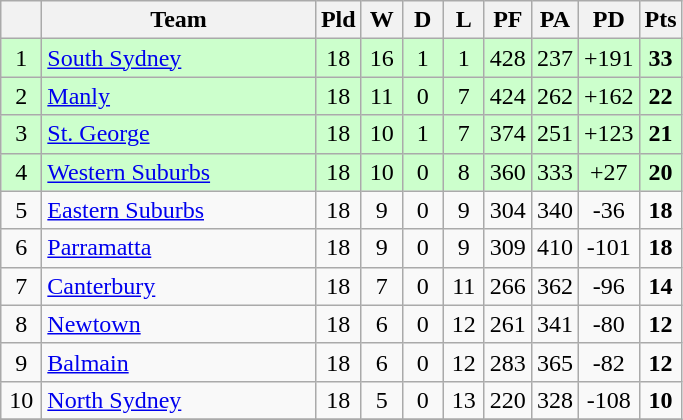<table class="wikitable" style="text-align:center;">
<tr>
<th width=20 abbr="Position×"></th>
<th width=175>Team</th>
<th width=20 abbr="Played">Pld</th>
<th width=20 abbr="Won">W</th>
<th width=20 abbr="Drawn">D</th>
<th width=20 abbr="Lost">L</th>
<th width=20 abbr="Points for">PF</th>
<th width=20 abbr="Points against">PA</th>
<th width=20 abbr="Points difference">PD</th>
<th width=20 abbr="Points">Pts</th>
</tr>
<tr style="background: #ccffcc;">
<td>1</td>
<td style="text-align:left;"> <a href='#'>South Sydney</a></td>
<td>18</td>
<td>16</td>
<td>1</td>
<td>1</td>
<td>428</td>
<td>237</td>
<td>+191</td>
<td><strong>33</strong></td>
</tr>
<tr style="background: #ccffcc;">
<td>2</td>
<td style="text-align:left;"> <a href='#'>Manly</a></td>
<td>18</td>
<td>11</td>
<td>0</td>
<td>7</td>
<td>424</td>
<td>262</td>
<td>+162</td>
<td><strong>22</strong></td>
</tr>
<tr style="background: #ccffcc;">
<td>3</td>
<td style="text-align:left;"> <a href='#'>St. George</a></td>
<td>18</td>
<td>10</td>
<td>1</td>
<td>7</td>
<td>374</td>
<td>251</td>
<td>+123</td>
<td><strong>21</strong></td>
</tr>
<tr style="background: #ccffcc;">
<td>4</td>
<td style="text-align:left;"> <a href='#'>Western Suburbs</a></td>
<td>18</td>
<td>10</td>
<td>0</td>
<td>8</td>
<td>360</td>
<td>333</td>
<td>+27</td>
<td><strong>20</strong></td>
</tr>
<tr>
<td>5</td>
<td style="text-align:left;"> <a href='#'>Eastern Suburbs</a></td>
<td>18</td>
<td>9</td>
<td>0</td>
<td>9</td>
<td>304</td>
<td>340</td>
<td>-36</td>
<td><strong>18</strong></td>
</tr>
<tr>
<td>6</td>
<td style="text-align:left;"> <a href='#'>Parramatta</a></td>
<td>18</td>
<td>9</td>
<td>0</td>
<td>9</td>
<td>309</td>
<td>410</td>
<td>-101</td>
<td><strong>18</strong></td>
</tr>
<tr>
<td>7</td>
<td style="text-align:left;"> <a href='#'>Canterbury</a></td>
<td>18</td>
<td>7</td>
<td>0</td>
<td>11</td>
<td>266</td>
<td>362</td>
<td>-96</td>
<td><strong>14</strong></td>
</tr>
<tr>
<td>8</td>
<td style="text-align:left;"> <a href='#'>Newtown</a></td>
<td>18</td>
<td>6</td>
<td>0</td>
<td>12</td>
<td>261</td>
<td>341</td>
<td>-80</td>
<td><strong>12</strong></td>
</tr>
<tr>
<td>9</td>
<td style="text-align:left;"> <a href='#'>Balmain</a></td>
<td>18</td>
<td>6</td>
<td>0</td>
<td>12</td>
<td>283</td>
<td>365</td>
<td>-82</td>
<td><strong>12</strong></td>
</tr>
<tr>
<td>10</td>
<td style="text-align:left;"> <a href='#'>North Sydney</a></td>
<td>18</td>
<td>5</td>
<td>0</td>
<td>13</td>
<td>220</td>
<td>328</td>
<td>-108</td>
<td><strong>10</strong></td>
</tr>
<tr>
</tr>
</table>
